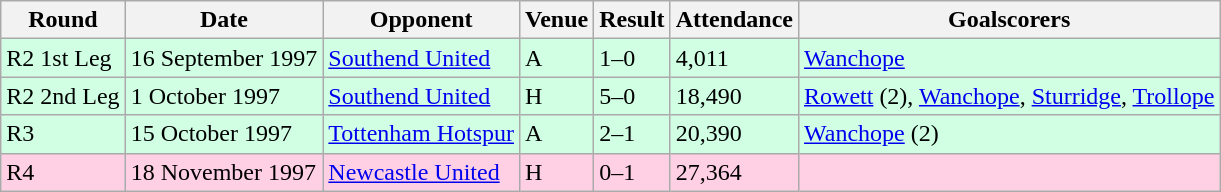<table class="wikitable">
<tr>
<th>Round</th>
<th>Date</th>
<th>Opponent</th>
<th>Venue</th>
<th>Result</th>
<th>Attendance</th>
<th>Goalscorers</th>
</tr>
<tr style="background:#d0ffe3;">
<td>R2 1st Leg</td>
<td>16 September 1997</td>
<td><a href='#'>Southend United</a></td>
<td>A</td>
<td>1–0</td>
<td>4,011</td>
<td><a href='#'>Wanchope</a></td>
</tr>
<tr style="background:#d0ffe3;">
<td>R2 2nd Leg</td>
<td>1 October 1997</td>
<td><a href='#'>Southend United</a></td>
<td>H</td>
<td>5–0</td>
<td>18,490</td>
<td><a href='#'>Rowett</a> (2), <a href='#'>Wanchope</a>, <a href='#'>Sturridge</a>, <a href='#'>Trollope</a></td>
</tr>
<tr style="background:#d0ffe3;">
<td>R3</td>
<td>15 October 1997</td>
<td><a href='#'>Tottenham Hotspur</a></td>
<td>A</td>
<td>2–1</td>
<td>20,390</td>
<td><a href='#'>Wanchope</a> (2)</td>
</tr>
<tr style="background:#ffd0e3;">
<td>R4</td>
<td>18 November 1997</td>
<td><a href='#'>Newcastle United</a></td>
<td>H</td>
<td>0–1</td>
<td>27,364</td>
<td></td>
</tr>
</table>
